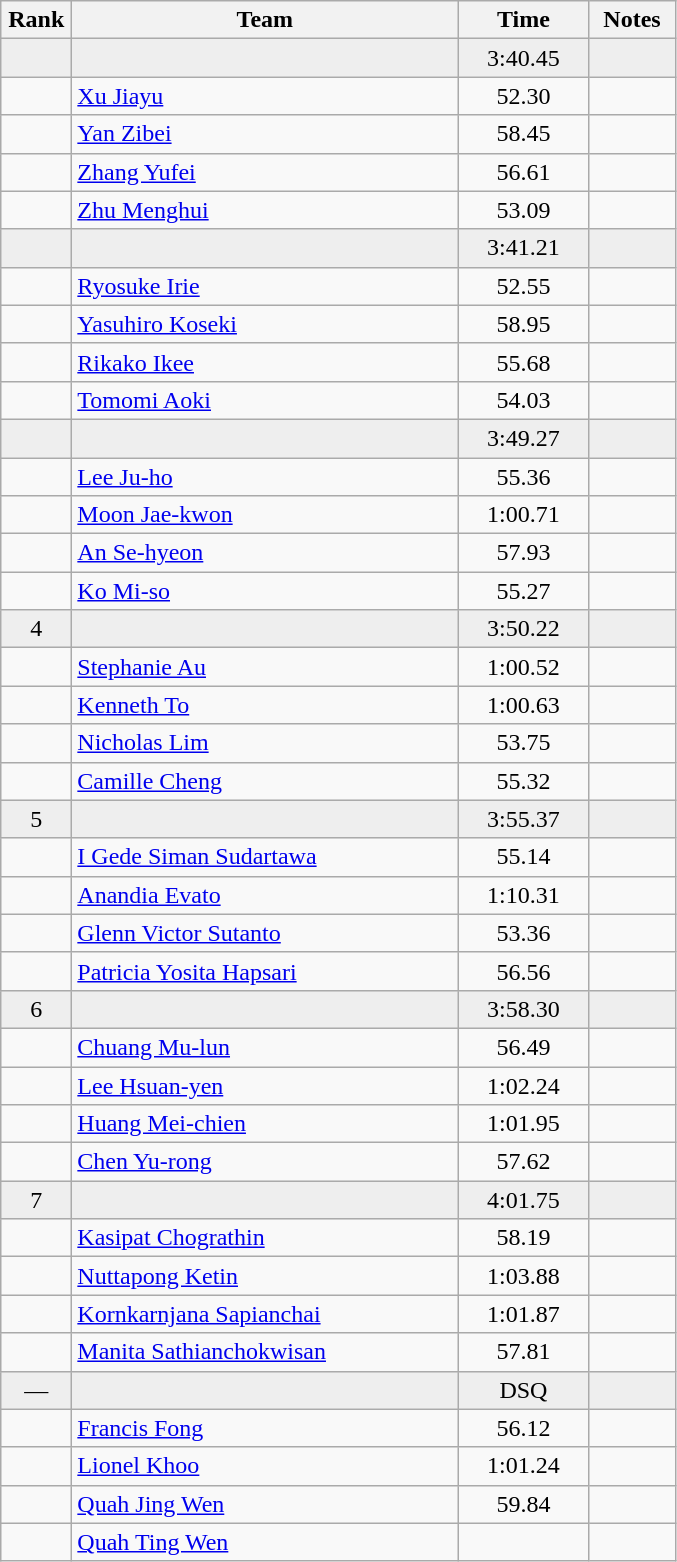<table class="wikitable" style="text-align:center">
<tr>
<th width=40>Rank</th>
<th width=250>Team</th>
<th width=80>Time</th>
<th width=50>Notes</th>
</tr>
<tr bgcolor=eeeeee>
<td></td>
<td align=left></td>
<td>3:40.45</td>
<td></td>
</tr>
<tr>
<td></td>
<td align=left><a href='#'>Xu Jiayu</a></td>
<td>52.30</td>
<td></td>
</tr>
<tr>
<td></td>
<td align=left><a href='#'>Yan Zibei</a></td>
<td>58.45</td>
<td></td>
</tr>
<tr>
<td></td>
<td align=left><a href='#'>Zhang Yufei</a></td>
<td>56.61</td>
<td></td>
</tr>
<tr>
<td></td>
<td align=left><a href='#'>Zhu Menghui</a></td>
<td>53.09</td>
<td></td>
</tr>
<tr bgcolor=eeeeee>
<td></td>
<td align=left></td>
<td>3:41.21</td>
<td></td>
</tr>
<tr>
<td></td>
<td align=left><a href='#'>Ryosuke Irie</a></td>
<td>52.55</td>
<td></td>
</tr>
<tr>
<td></td>
<td align=left><a href='#'>Yasuhiro Koseki</a></td>
<td>58.95</td>
<td></td>
</tr>
<tr>
<td></td>
<td align=left><a href='#'>Rikako Ikee</a></td>
<td>55.68</td>
<td></td>
</tr>
<tr>
<td></td>
<td align=left><a href='#'>Tomomi Aoki</a></td>
<td>54.03</td>
<td></td>
</tr>
<tr bgcolor=eeeeee>
<td></td>
<td align=left></td>
<td>3:49.27</td>
<td></td>
</tr>
<tr>
<td></td>
<td align=left><a href='#'>Lee Ju-ho</a></td>
<td>55.36</td>
<td></td>
</tr>
<tr>
<td></td>
<td align=left><a href='#'>Moon Jae-kwon</a></td>
<td>1:00.71</td>
<td></td>
</tr>
<tr>
<td></td>
<td align=left><a href='#'>An Se-hyeon</a></td>
<td>57.93</td>
<td></td>
</tr>
<tr>
<td></td>
<td align=left><a href='#'>Ko Mi-so</a></td>
<td>55.27</td>
<td></td>
</tr>
<tr bgcolor=eeeeee>
<td>4</td>
<td align="left"></td>
<td>3:50.22</td>
<td></td>
</tr>
<tr>
<td></td>
<td align=left><a href='#'>Stephanie Au</a></td>
<td>1:00.52</td>
<td></td>
</tr>
<tr>
<td></td>
<td align=left><a href='#'>Kenneth To</a></td>
<td>1:00.63</td>
<td></td>
</tr>
<tr>
<td></td>
<td align=left><a href='#'>Nicholas Lim</a></td>
<td>53.75</td>
<td></td>
</tr>
<tr>
<td></td>
<td align=left><a href='#'>Camille Cheng</a></td>
<td>55.32</td>
<td></td>
</tr>
<tr bgcolor=eeeeee>
<td>5</td>
<td align=left></td>
<td>3:55.37</td>
<td></td>
</tr>
<tr>
<td></td>
<td align=left><a href='#'>I Gede Siman Sudartawa</a></td>
<td>55.14</td>
<td></td>
</tr>
<tr>
<td></td>
<td align=left><a href='#'>Anandia Evato</a></td>
<td>1:10.31</td>
<td></td>
</tr>
<tr>
<td></td>
<td align=left><a href='#'>Glenn Victor Sutanto</a></td>
<td>53.36</td>
<td></td>
</tr>
<tr>
<td></td>
<td align=left><a href='#'>Patricia Yosita Hapsari</a></td>
<td>56.56</td>
<td></td>
</tr>
<tr bgcolor=eeeeee>
<td>6</td>
<td align=left></td>
<td>3:58.30</td>
<td></td>
</tr>
<tr>
<td></td>
<td align=left><a href='#'>Chuang Mu-lun</a></td>
<td>56.49</td>
<td></td>
</tr>
<tr>
<td></td>
<td align=left><a href='#'>Lee Hsuan-yen</a></td>
<td>1:02.24</td>
<td></td>
</tr>
<tr>
<td></td>
<td align=left><a href='#'>Huang Mei-chien</a></td>
<td>1:01.95</td>
<td></td>
</tr>
<tr>
<td></td>
<td align=left><a href='#'>Chen Yu-rong</a></td>
<td>57.62</td>
<td></td>
</tr>
<tr bgcolor=eeeeee>
<td>7</td>
<td align=left></td>
<td>4:01.75</td>
<td></td>
</tr>
<tr>
<td></td>
<td align=left><a href='#'>Kasipat Chograthin</a></td>
<td>58.19</td>
<td></td>
</tr>
<tr>
<td></td>
<td align=left><a href='#'>Nuttapong Ketin</a></td>
<td>1:03.88</td>
<td></td>
</tr>
<tr>
<td></td>
<td align=left><a href='#'>Kornkarnjana Sapianchai</a></td>
<td>1:01.87</td>
<td></td>
</tr>
<tr>
<td></td>
<td align=left><a href='#'>Manita Sathianchokwisan</a></td>
<td>57.81</td>
<td></td>
</tr>
<tr bgcolor=eeeeee>
<td>—</td>
<td align="left"></td>
<td>DSQ</td>
<td></td>
</tr>
<tr>
<td></td>
<td align=left><a href='#'>Francis Fong</a></td>
<td>56.12</td>
<td></td>
</tr>
<tr>
<td></td>
<td align=left><a href='#'>Lionel Khoo</a></td>
<td>1:01.24</td>
<td></td>
</tr>
<tr>
<td></td>
<td align=left><a href='#'>Quah Jing Wen</a></td>
<td>59.84</td>
<td></td>
</tr>
<tr>
<td></td>
<td align=left><a href='#'>Quah Ting Wen</a></td>
<td></td>
<td></td>
</tr>
</table>
